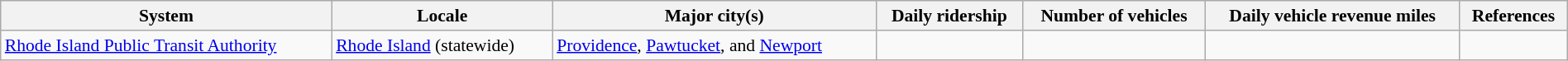<table class="wikitable sortable" style="font-size: 90%; width: 100%">
<tr>
<th>System</th>
<th>Locale</th>
<th>Major city(s)</th>
<th>Daily ridership</th>
<th>Number of vehicles</th>
<th>Daily vehicle revenue miles</th>
<th>References</th>
</tr>
<tr>
<td><a href='#'>Rhode Island Public Transit Authority</a></td>
<td><a href='#'>Rhode Island</a> (statewide)</td>
<td><a href='#'>Providence</a>, <a href='#'>Pawtucket</a>, and <a href='#'>Newport</a></td>
<td></td>
<td></td>
<td></td>
<td></td>
</tr>
</table>
